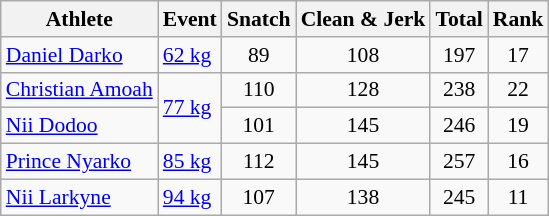<table class="wikitable" style="font-size:90%;text-align:center">
<tr>
<th>Athlete</th>
<th>Event</th>
<th>Snatch</th>
<th>Clean & Jerk</th>
<th>Total</th>
<th>Rank</th>
</tr>
<tr align=center>
<td align=left><a href='#'>Daniel Darko</a></td>
<td align=left><a href='#'>62 kg</a></td>
<td>89</td>
<td>108</td>
<td>197</td>
<td>17</td>
</tr>
<tr align=center>
<td align=left><a href='#'>Christian Amoah</a></td>
<td align=left rowspan=2><a href='#'>77 kg</a></td>
<td>110</td>
<td>128</td>
<td>238</td>
<td>22</td>
</tr>
<tr align=center>
<td align=left><a href='#'>Nii Dodoo</a></td>
<td>101</td>
<td>145</td>
<td>246</td>
<td>19</td>
</tr>
<tr align=center>
<td align=left><a href='#'>Prince Nyarko</a></td>
<td align=left><a href='#'>85 kg</a></td>
<td>112</td>
<td>145</td>
<td>257</td>
<td>16</td>
</tr>
<tr align=center>
<td align=left><a href='#'>Nii Larkyne</a></td>
<td align=left><a href='#'>94 kg</a></td>
<td>107</td>
<td>138</td>
<td>245</td>
<td>11</td>
</tr>
</table>
